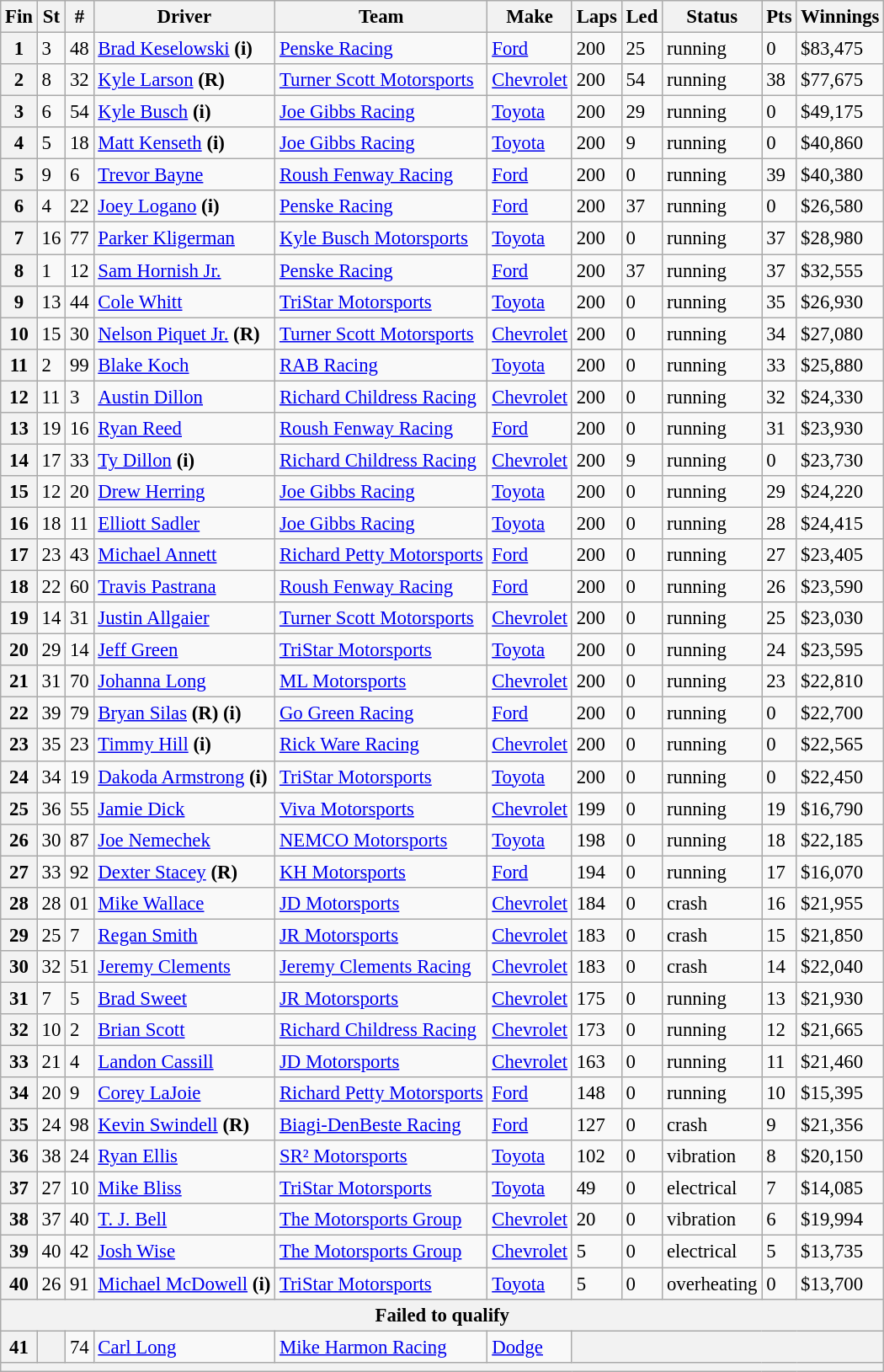<table class="wikitable" style="font-size:95%">
<tr>
<th>Fin</th>
<th>St</th>
<th>#</th>
<th>Driver</th>
<th>Team</th>
<th>Make</th>
<th>Laps</th>
<th>Led</th>
<th>Status</th>
<th>Pts</th>
<th>Winnings</th>
</tr>
<tr>
<th>1</th>
<td>3</td>
<td>48</td>
<td><a href='#'>Brad Keselowski</a> <strong>(i)</strong></td>
<td><a href='#'>Penske Racing</a></td>
<td><a href='#'>Ford</a></td>
<td>200</td>
<td>25</td>
<td>running</td>
<td>0</td>
<td>$83,475</td>
</tr>
<tr>
<th>2</th>
<td>8</td>
<td>32</td>
<td><a href='#'>Kyle Larson</a> <strong>(R)</strong></td>
<td><a href='#'>Turner Scott Motorsports</a></td>
<td><a href='#'>Chevrolet</a></td>
<td>200</td>
<td>54</td>
<td>running</td>
<td>38</td>
<td>$77,675</td>
</tr>
<tr>
<th>3</th>
<td>6</td>
<td>54</td>
<td><a href='#'>Kyle Busch</a> <strong>(i)</strong></td>
<td><a href='#'>Joe Gibbs Racing</a></td>
<td><a href='#'>Toyota</a></td>
<td>200</td>
<td>29</td>
<td>running</td>
<td>0</td>
<td>$49,175</td>
</tr>
<tr>
<th>4</th>
<td>5</td>
<td>18</td>
<td><a href='#'>Matt Kenseth</a> <strong>(i)</strong></td>
<td><a href='#'>Joe Gibbs Racing</a></td>
<td><a href='#'>Toyota</a></td>
<td>200</td>
<td>9</td>
<td>running</td>
<td>0</td>
<td>$40,860</td>
</tr>
<tr>
<th>5</th>
<td>9</td>
<td>6</td>
<td><a href='#'>Trevor Bayne</a></td>
<td><a href='#'>Roush Fenway Racing</a></td>
<td><a href='#'>Ford</a></td>
<td>200</td>
<td>0</td>
<td>running</td>
<td>39</td>
<td>$40,380</td>
</tr>
<tr>
<th>6</th>
<td>4</td>
<td>22</td>
<td><a href='#'>Joey Logano</a> <strong>(i)</strong></td>
<td><a href='#'>Penske Racing</a></td>
<td><a href='#'>Ford</a></td>
<td>200</td>
<td>37</td>
<td>running</td>
<td>0</td>
<td>$26,580</td>
</tr>
<tr>
<th>7</th>
<td>16</td>
<td>77</td>
<td><a href='#'>Parker Kligerman</a></td>
<td><a href='#'>Kyle Busch Motorsports</a></td>
<td><a href='#'>Toyota</a></td>
<td>200</td>
<td>0</td>
<td>running</td>
<td>37</td>
<td>$28,980</td>
</tr>
<tr>
<th>8</th>
<td>1</td>
<td>12</td>
<td><a href='#'>Sam Hornish Jr.</a></td>
<td><a href='#'>Penske Racing</a></td>
<td><a href='#'>Ford</a></td>
<td>200</td>
<td>37</td>
<td>running</td>
<td>37</td>
<td>$32,555</td>
</tr>
<tr>
<th>9</th>
<td>13</td>
<td>44</td>
<td><a href='#'>Cole Whitt</a></td>
<td><a href='#'>TriStar Motorsports</a></td>
<td><a href='#'>Toyota</a></td>
<td>200</td>
<td>0</td>
<td>running</td>
<td>35</td>
<td>$26,930</td>
</tr>
<tr>
<th>10</th>
<td>15</td>
<td>30</td>
<td><a href='#'>Nelson Piquet Jr.</a> <strong>(R)</strong></td>
<td><a href='#'>Turner Scott Motorsports</a></td>
<td><a href='#'>Chevrolet</a></td>
<td>200</td>
<td>0</td>
<td>running</td>
<td>34</td>
<td>$27,080</td>
</tr>
<tr>
<th>11</th>
<td>2</td>
<td>99</td>
<td><a href='#'>Blake Koch</a></td>
<td><a href='#'>RAB Racing</a></td>
<td><a href='#'>Toyota</a></td>
<td>200</td>
<td>0</td>
<td>running</td>
<td>33</td>
<td>$25,880</td>
</tr>
<tr>
<th>12</th>
<td>11</td>
<td>3</td>
<td><a href='#'>Austin Dillon</a></td>
<td><a href='#'>Richard Childress Racing</a></td>
<td><a href='#'>Chevrolet</a></td>
<td>200</td>
<td>0</td>
<td>running</td>
<td>32</td>
<td>$24,330</td>
</tr>
<tr>
<th>13</th>
<td>19</td>
<td>16</td>
<td><a href='#'>Ryan Reed</a></td>
<td><a href='#'>Roush Fenway Racing</a></td>
<td><a href='#'>Ford</a></td>
<td>200</td>
<td>0</td>
<td>running</td>
<td>31</td>
<td>$23,930</td>
</tr>
<tr>
<th>14</th>
<td>17</td>
<td>33</td>
<td><a href='#'>Ty Dillon</a> <strong>(i)</strong></td>
<td><a href='#'>Richard Childress Racing</a></td>
<td><a href='#'>Chevrolet</a></td>
<td>200</td>
<td>9</td>
<td>running</td>
<td>0</td>
<td>$23,730</td>
</tr>
<tr>
<th>15</th>
<td>12</td>
<td>20</td>
<td><a href='#'>Drew Herring</a></td>
<td><a href='#'>Joe Gibbs Racing</a></td>
<td><a href='#'>Toyota</a></td>
<td>200</td>
<td>0</td>
<td>running</td>
<td>29</td>
<td>$24,220</td>
</tr>
<tr>
<th>16</th>
<td>18</td>
<td>11</td>
<td><a href='#'>Elliott Sadler</a></td>
<td><a href='#'>Joe Gibbs Racing</a></td>
<td><a href='#'>Toyota</a></td>
<td>200</td>
<td>0</td>
<td>running</td>
<td>28</td>
<td>$24,415</td>
</tr>
<tr>
<th>17</th>
<td>23</td>
<td>43</td>
<td><a href='#'>Michael Annett</a></td>
<td><a href='#'>Richard Petty Motorsports</a></td>
<td><a href='#'>Ford</a></td>
<td>200</td>
<td>0</td>
<td>running</td>
<td>27</td>
<td>$23,405</td>
</tr>
<tr>
<th>18</th>
<td>22</td>
<td>60</td>
<td><a href='#'>Travis Pastrana</a></td>
<td><a href='#'>Roush Fenway Racing</a></td>
<td><a href='#'>Ford</a></td>
<td>200</td>
<td>0</td>
<td>running</td>
<td>26</td>
<td>$23,590</td>
</tr>
<tr>
<th>19</th>
<td>14</td>
<td>31</td>
<td><a href='#'>Justin Allgaier</a></td>
<td><a href='#'>Turner Scott Motorsports</a></td>
<td><a href='#'>Chevrolet</a></td>
<td>200</td>
<td>0</td>
<td>running</td>
<td>25</td>
<td>$23,030</td>
</tr>
<tr>
<th>20</th>
<td>29</td>
<td>14</td>
<td><a href='#'>Jeff Green</a></td>
<td><a href='#'>TriStar Motorsports</a></td>
<td><a href='#'>Toyota</a></td>
<td>200</td>
<td>0</td>
<td>running</td>
<td>24</td>
<td>$23,595</td>
</tr>
<tr>
<th>21</th>
<td>31</td>
<td>70</td>
<td><a href='#'>Johanna Long</a></td>
<td><a href='#'>ML Motorsports</a></td>
<td><a href='#'>Chevrolet</a></td>
<td>200</td>
<td>0</td>
<td>running</td>
<td>23</td>
<td>$22,810</td>
</tr>
<tr>
<th>22</th>
<td>39</td>
<td>79</td>
<td><a href='#'>Bryan Silas</a> <strong>(R) (i)</strong></td>
<td><a href='#'>Go Green Racing</a></td>
<td><a href='#'>Ford</a></td>
<td>200</td>
<td>0</td>
<td>running</td>
<td>0</td>
<td>$22,700</td>
</tr>
<tr>
<th>23</th>
<td>35</td>
<td>23</td>
<td><a href='#'>Timmy Hill</a> <strong>(i)</strong></td>
<td><a href='#'>Rick Ware Racing</a></td>
<td><a href='#'>Chevrolet</a></td>
<td>200</td>
<td>0</td>
<td>running</td>
<td>0</td>
<td>$22,565</td>
</tr>
<tr>
<th>24</th>
<td>34</td>
<td>19</td>
<td><a href='#'>Dakoda Armstrong</a> <strong>(i)</strong></td>
<td><a href='#'>TriStar Motorsports</a></td>
<td><a href='#'>Toyota</a></td>
<td>200</td>
<td>0</td>
<td>running</td>
<td>0</td>
<td>$22,450</td>
</tr>
<tr>
<th>25</th>
<td>36</td>
<td>55</td>
<td><a href='#'>Jamie Dick</a></td>
<td><a href='#'>Viva Motorsports</a></td>
<td><a href='#'>Chevrolet</a></td>
<td>199</td>
<td>0</td>
<td>running</td>
<td>19</td>
<td>$16,790</td>
</tr>
<tr>
<th>26</th>
<td>30</td>
<td>87</td>
<td><a href='#'>Joe Nemechek</a></td>
<td><a href='#'>NEMCO Motorsports</a></td>
<td><a href='#'>Toyota</a></td>
<td>198</td>
<td>0</td>
<td>running</td>
<td>18</td>
<td>$22,185</td>
</tr>
<tr>
<th>27</th>
<td>33</td>
<td>92</td>
<td><a href='#'>Dexter Stacey</a> <strong>(R)</strong></td>
<td><a href='#'>KH Motorsports</a></td>
<td><a href='#'>Ford</a></td>
<td>194</td>
<td>0</td>
<td>running</td>
<td>17</td>
<td>$16,070</td>
</tr>
<tr>
<th>28</th>
<td>28</td>
<td>01</td>
<td><a href='#'>Mike Wallace</a></td>
<td><a href='#'>JD Motorsports</a></td>
<td><a href='#'>Chevrolet</a></td>
<td>184</td>
<td>0</td>
<td>crash</td>
<td>16</td>
<td>$21,955</td>
</tr>
<tr>
<th>29</th>
<td>25</td>
<td>7</td>
<td><a href='#'>Regan Smith</a></td>
<td><a href='#'>JR Motorsports</a></td>
<td><a href='#'>Chevrolet</a></td>
<td>183</td>
<td>0</td>
<td>crash</td>
<td>15</td>
<td>$21,850</td>
</tr>
<tr>
<th>30</th>
<td>32</td>
<td>51</td>
<td><a href='#'>Jeremy Clements</a></td>
<td><a href='#'>Jeremy Clements Racing</a></td>
<td><a href='#'>Chevrolet</a></td>
<td>183</td>
<td>0</td>
<td>crash</td>
<td>14</td>
<td>$22,040</td>
</tr>
<tr>
<th>31</th>
<td>7</td>
<td>5</td>
<td><a href='#'>Brad Sweet</a></td>
<td><a href='#'>JR Motorsports</a></td>
<td><a href='#'>Chevrolet</a></td>
<td>175</td>
<td>0</td>
<td>running</td>
<td>13</td>
<td>$21,930</td>
</tr>
<tr>
<th>32</th>
<td>10</td>
<td>2</td>
<td><a href='#'>Brian Scott</a></td>
<td><a href='#'>Richard Childress Racing</a></td>
<td><a href='#'>Chevrolet</a></td>
<td>173</td>
<td>0</td>
<td>running</td>
<td>12</td>
<td>$21,665</td>
</tr>
<tr>
<th>33</th>
<td>21</td>
<td>4</td>
<td><a href='#'>Landon Cassill</a></td>
<td><a href='#'>JD Motorsports</a></td>
<td><a href='#'>Chevrolet</a></td>
<td>163</td>
<td>0</td>
<td>running</td>
<td>11</td>
<td>$21,460</td>
</tr>
<tr>
<th>34</th>
<td>20</td>
<td>9</td>
<td><a href='#'>Corey LaJoie</a></td>
<td><a href='#'>Richard Petty Motorsports</a></td>
<td><a href='#'>Ford</a></td>
<td>148</td>
<td>0</td>
<td>running</td>
<td>10</td>
<td>$15,395</td>
</tr>
<tr>
<th>35</th>
<td>24</td>
<td>98</td>
<td><a href='#'>Kevin Swindell</a> <strong>(R)</strong></td>
<td><a href='#'>Biagi-DenBeste Racing</a></td>
<td><a href='#'>Ford</a></td>
<td>127</td>
<td>0</td>
<td>crash</td>
<td>9</td>
<td>$21,356</td>
</tr>
<tr>
<th>36</th>
<td>38</td>
<td>24</td>
<td><a href='#'>Ryan Ellis</a></td>
<td><a href='#'>SR² Motorsports</a></td>
<td><a href='#'>Toyota</a></td>
<td>102</td>
<td>0</td>
<td>vibration</td>
<td>8</td>
<td>$20,150</td>
</tr>
<tr>
<th>37</th>
<td>27</td>
<td>10</td>
<td><a href='#'>Mike Bliss</a></td>
<td><a href='#'>TriStar Motorsports</a></td>
<td><a href='#'>Toyota</a></td>
<td>49</td>
<td>0</td>
<td>electrical</td>
<td>7</td>
<td>$14,085</td>
</tr>
<tr>
<th>38</th>
<td>37</td>
<td>40</td>
<td><a href='#'>T. J. Bell</a></td>
<td><a href='#'>The Motorsports Group</a></td>
<td><a href='#'>Chevrolet</a></td>
<td>20</td>
<td>0</td>
<td>vibration</td>
<td>6</td>
<td>$19,994</td>
</tr>
<tr>
<th>39</th>
<td>40</td>
<td>42</td>
<td><a href='#'>Josh Wise</a></td>
<td><a href='#'>The Motorsports Group</a></td>
<td><a href='#'>Chevrolet</a></td>
<td>5</td>
<td>0</td>
<td>electrical</td>
<td>5</td>
<td>$13,735</td>
</tr>
<tr>
<th>40</th>
<td>26</td>
<td>91</td>
<td><a href='#'>Michael McDowell</a> <strong>(i)</strong></td>
<td><a href='#'>TriStar Motorsports</a></td>
<td><a href='#'>Toyota</a></td>
<td>5</td>
<td>0</td>
<td>overheating</td>
<td>0</td>
<td>$13,700</td>
</tr>
<tr>
<th colspan="11">Failed to qualify</th>
</tr>
<tr>
<th>41</th>
<th></th>
<td>74</td>
<td><a href='#'>Carl Long</a></td>
<td><a href='#'>Mike Harmon Racing</a></td>
<td><a href='#'>Dodge</a></td>
<th colspan="5"></th>
</tr>
<tr>
<th colspan="11"></th>
</tr>
</table>
